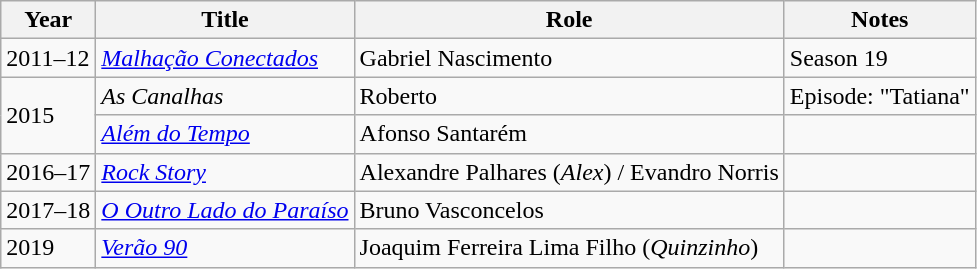<table class="wikitable">
<tr>
<th>Year</th>
<th>Title</th>
<th>Role</th>
<th>Notes</th>
</tr>
<tr>
<td>2011–12</td>
<td><em><a href='#'>Malhação Conectados</a></em></td>
<td>Gabriel Nascimento</td>
<td>Season 19</td>
</tr>
<tr>
<td rowspan="2">2015</td>
<td><em>As Canalhas</em></td>
<td>Roberto</td>
<td>Episode: "Tatiana"</td>
</tr>
<tr>
<td><em><a href='#'>Além do Tempo</a></em></td>
<td>Afonso Santarém</td>
<td></td>
</tr>
<tr>
<td>2016–17</td>
<td><em><a href='#'>Rock Story</a></em></td>
<td>Alexandre Palhares (<em>Alex</em>) / Evandro Norris</td>
<td></td>
</tr>
<tr>
<td>2017–18</td>
<td><em><a href='#'>O Outro Lado do Paraíso</a></em></td>
<td>Bruno Vasconcelos</td>
<td></td>
</tr>
<tr>
<td>2019</td>
<td><em><a href='#'>Verão 90</a></em></td>
<td>Joaquim Ferreira Lima Filho (<em>Quinzinho</em>)</td>
<td></td>
</tr>
</table>
